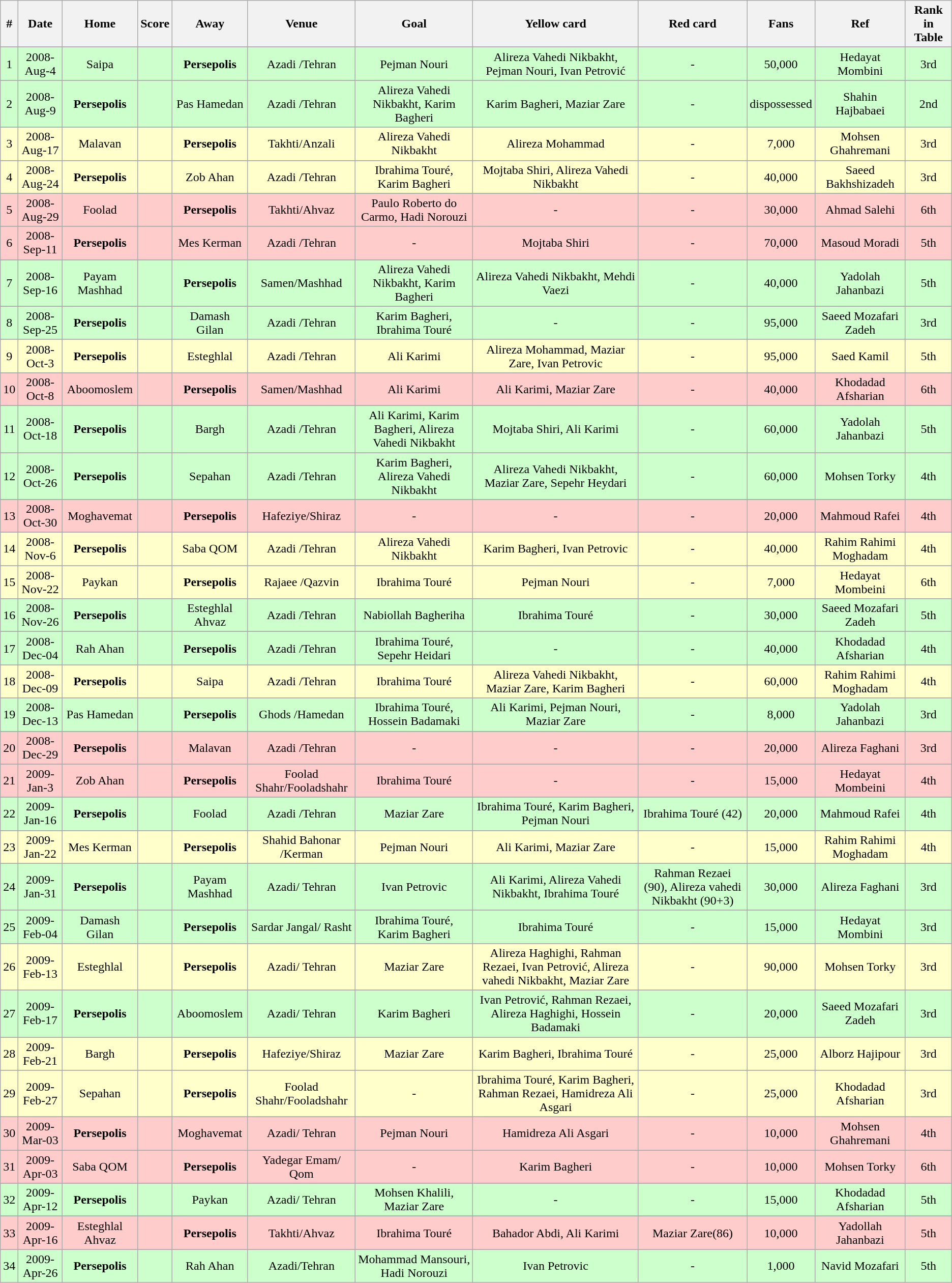<table class="wikitable" style="text-align:center">
<tr>
<th>#</th>
<th>Date</th>
<th>Home</th>
<th>Score</th>
<th>Away</th>
<th>Venue</th>
<th>Goal </th>
<th>Yellow card </th>
<th>Red card </th>
<th>Fans</th>
<th>Ref</th>
<th>Rank in Table</th>
</tr>
<tr>
</tr>
<tr style="background: #CCFFCC;">
<td>1</td>
<td>2008-Aug-4</td>
<td>Saipa</td>
<td></td>
<td><strong>Persepolis</strong></td>
<td>Azadi /Tehran</td>
<td>Pejman Nouri</td>
<td>Alireza Vahedi Nikbakht, Pejman Nouri, Ivan Petrović</td>
<td>-</td>
<td>50,000</td>
<td>Hedayat Mombini</td>
<td>3rd</td>
</tr>
<tr>
</tr>
<tr style="background: #CCFFCC;">
<td>2</td>
<td>2008-Aug-9</td>
<td><strong>Persepolis</strong></td>
<td></td>
<td>Pas Hamedan</td>
<td>Azadi /Tehran</td>
<td>Alireza Vahedi Nikbakht, Karim Bagheri</td>
<td>Karim Bagheri, Maziar Zare</td>
<td>-</td>
<td>dispossessed</td>
<td>Shahin Hajbabaei</td>
<td>2nd</td>
</tr>
<tr>
</tr>
<tr style="background:#FFFFCC;">
<td>3</td>
<td>2008-Aug-17</td>
<td>Malavan</td>
<td></td>
<td><strong>Persepolis</strong></td>
<td>Takhti/Anzali</td>
<td>Alireza Vahedi Nikbakht</td>
<td>Alireza Mohammad</td>
<td>-</td>
<td>7,000</td>
<td>Mohsen Ghahremani</td>
<td>3rd</td>
</tr>
<tr>
</tr>
<tr style="background:#FFFFCC;">
<td>4</td>
<td>2008-Aug-24</td>
<td><strong>Persepolis</strong></td>
<td></td>
<td>Zob Ahan</td>
<td>Azadi /Tehran</td>
<td>Ibrahima Touré, Karim Bagheri</td>
<td>Mojtaba Shiri, Alireza Vahedi Nikbakht</td>
<td>-</td>
<td>40,000</td>
<td>Saeed Bakhshizadeh</td>
<td>3rd</td>
</tr>
<tr>
</tr>
<tr style="background:#FFCCCC;">
<td>5</td>
<td>2008-Aug-29</td>
<td>Foolad</td>
<td></td>
<td><strong>Persepolis</strong></td>
<td>Takhti/Ahvaz</td>
<td>Paulo Roberto do Carmo, Hadi Norouzi</td>
<td>-</td>
<td>-</td>
<td>30,000</td>
<td>Ahmad Salehi</td>
<td>6th</td>
</tr>
<tr>
</tr>
<tr style="background:#FFCCCC;">
<td>6</td>
<td>2008-Sep-11</td>
<td><strong>Persepolis</strong></td>
<td></td>
<td>Mes Kerman</td>
<td>Azadi /Tehran</td>
<td>-</td>
<td>Mojtaba Shiri</td>
<td>-</td>
<td>70,000</td>
<td>Masoud Moradi</td>
<td>5th</td>
</tr>
<tr>
</tr>
<tr style="background: #CCFFCC;">
<td>7</td>
<td>2008-Sep-16</td>
<td>Payam Mashhad</td>
<td></td>
<td><strong>Persepolis</strong></td>
<td>Samen/Mashhad</td>
<td>Alireza Vahedi Nikbakht, Karim Bagheri</td>
<td>Alireza Vahedi Nikbakht, Mehdi Vaezi</td>
<td>-</td>
<td>40,000</td>
<td>Yadolah Jahanbazi</td>
<td>5th</td>
</tr>
<tr>
</tr>
<tr style="background: #CCFFCC;">
<td>8</td>
<td>2008-Sep-25</td>
<td><strong>Persepolis</strong></td>
<td></td>
<td>Damash Gilan</td>
<td>Azadi /Tehran</td>
<td>Karim Bagheri, Ibrahima Touré</td>
<td>-</td>
<td>-</td>
<td>95,000</td>
<td>Saeed Mozafari Zadeh</td>
<td>3rd</td>
</tr>
<tr>
</tr>
<tr style="background: #FFFFCC;">
<td>9</td>
<td>2008-Oct-3</td>
<td><strong>Persepolis</strong></td>
<td></td>
<td>Esteghlal</td>
<td>Azadi /Tehran</td>
<td>Ali Karimi</td>
<td>Alireza Mohammad, Maziar Zare, Ivan Petrovic</td>
<td>-</td>
<td>95,000</td>
<td>Saed Kamil</td>
<td>5th</td>
</tr>
<tr>
</tr>
<tr style="background:#FFCCCC;">
<td>10</td>
<td>2008-Oct-8</td>
<td>Aboomoslem</td>
<td></td>
<td><strong>Persepolis</strong></td>
<td>Samen/Mashhad</td>
<td>Ali Karimi</td>
<td>Ali Karimi, Maziar Zare</td>
<td>-</td>
<td>40,000</td>
<td>Khodadad Afsharian</td>
<td>6th</td>
</tr>
<tr>
</tr>
<tr style="background: #CCFFCC;">
<td>11</td>
<td>2008-Oct-18</td>
<td><strong>Persepolis</strong></td>
<td></td>
<td>Bargh</td>
<td>Azadi /Tehran</td>
<td>Ali Karimi, Karim Bagheri,  Alireza Vahedi Nikbakht</td>
<td>Mojtaba Shiri, Ali Karimi</td>
<td>-</td>
<td>60,000</td>
<td>Yadolah Jahanbazi</td>
<td>5th</td>
</tr>
<tr>
</tr>
<tr style="background: #CCFFCC;">
<td>12</td>
<td>2008-Oct-26</td>
<td><strong>Persepolis</strong></td>
<td></td>
<td>Sepahan</td>
<td>Azadi /Tehran</td>
<td>Karim Bagheri, Alireza Vahedi Nikbakht</td>
<td>Alireza Vahedi Nikbakht, Maziar Zare, Sepehr Heydari</td>
<td>-</td>
<td>60,000</td>
<td>Mohsen Torky</td>
<td>4th</td>
</tr>
<tr>
</tr>
<tr style="background:#FFCCCC;">
<td>13</td>
<td>2008-Oct-30</td>
<td>Moghavemat</td>
<td></td>
<td><strong>Persepolis</strong></td>
<td>Hafeziye/Shiraz</td>
<td>-</td>
<td>-</td>
<td>-</td>
<td>20,000</td>
<td>Mahmoud Rafei</td>
<td>4th</td>
</tr>
<tr>
</tr>
<tr style="background:#FFFFCC;">
<td>14</td>
<td>2008-Nov-6</td>
<td><strong>Persepolis</strong></td>
<td></td>
<td>Saba QOM</td>
<td>Azadi /Tehran</td>
<td>Alireza Vahedi Nikbakht</td>
<td>Karim Bagheri, Ivan Petrovic</td>
<td>-</td>
<td>40,000</td>
<td>Rahim Rahimi Moghadam</td>
<td>4th</td>
</tr>
<tr>
</tr>
<tr style="background:#FFFFCC;">
<td>15</td>
<td>2008-Nov-22</td>
<td>Paykan</td>
<td></td>
<td><strong>Persepolis</strong></td>
<td>Rajaee /Qazvin</td>
<td>Ibrahima Touré</td>
<td>Pejman Nouri</td>
<td>-</td>
<td>7,000</td>
<td>Hedayat Mombeini</td>
<td>6th</td>
</tr>
<tr>
</tr>
<tr style="background: #CCFFCC;">
<td>16</td>
<td>2008-Nov-26</td>
<td><strong>Persepolis</strong></td>
<td></td>
<td>Esteghlal Ahvaz</td>
<td>Azadi /Tehran</td>
<td>Nabiollah Bagheriha</td>
<td>Ibrahima Touré</td>
<td>-</td>
<td>30,000</td>
<td>Saeed Mozafari Zadeh</td>
<td>5th</td>
</tr>
<tr>
</tr>
<tr style="background: #CCFFCC;">
<td>17</td>
<td>2008-Dec-04</td>
<td>Rah Ahan</td>
<td></td>
<td><strong>Persepolis</strong></td>
<td>Azadi /Tehran</td>
<td>Ibrahima Touré, Sepehr Heidari</td>
<td>-</td>
<td>-</td>
<td>40,000</td>
<td>Khodadad Afsharian</td>
<td>4th</td>
</tr>
<tr>
</tr>
<tr style="background:#FFFFCC;">
<td>18</td>
<td>2008-Dec-09</td>
<td><strong>Persepolis</strong></td>
<td></td>
<td>Saipa</td>
<td>Azadi /Tehran</td>
<td>Ibrahima Touré</td>
<td>Alireza Vahedi Nikbakht, Maziar Zare, Karim Bagheri</td>
<td>-</td>
<td>60,000</td>
<td>Rahim Rahimi Moghadam</td>
<td>4th</td>
</tr>
<tr>
</tr>
<tr style="background: #CCFFCC;">
<td>19</td>
<td>2008-Dec-13</td>
<td>Pas Hamedan</td>
<td></td>
<td><strong>Persepolis</strong></td>
<td>Ghods /Hamedan</td>
<td>Ibrahima Touré, Hossein Badamaki</td>
<td>Ali Karimi, Pejman Nouri, Maziar Zare</td>
<td>-</td>
<td>8,000</td>
<td>Yadolah Jahanbazi</td>
<td>3rd</td>
</tr>
<tr>
</tr>
<tr style="background:#FFCCCC;">
<td>20</td>
<td>2008-Dec-29</td>
<td><strong>Persepolis</strong></td>
<td></td>
<td>Malavan</td>
<td>Azadi /Tehran</td>
<td>-</td>
<td>-</td>
<td>-</td>
<td>20,000</td>
<td>Alireza Faghani</td>
<td>3rd</td>
</tr>
<tr>
</tr>
<tr style="background:#FFCCCC;">
<td>21</td>
<td>2009-Jan-3</td>
<td>Zob Ahan</td>
<td></td>
<td><strong>Persepolis</strong></td>
<td>Foolad Shahr/Fooladshahr</td>
<td>Ibrahima Touré</td>
<td>-</td>
<td>-</td>
<td>15,000</td>
<td>Hedayat Mombeini</td>
<td>4th</td>
</tr>
<tr>
</tr>
<tr style="background: #CCFFCC;">
<td>22</td>
<td>2009-Jan-16</td>
<td><strong>Persepolis</strong></td>
<td></td>
<td>Foolad</td>
<td>Azadi /Tehran</td>
<td>Maziar Zare</td>
<td>Ibrahima Touré, Karim Bagheri, Pejman Nouri</td>
<td>Ibrahima Touré (42)</td>
<td>20,000</td>
<td>Mahmoud Rafei</td>
<td>4th</td>
</tr>
<tr>
</tr>
<tr style="background:#FFFFCC;">
<td>23</td>
<td>2009-Jan-22</td>
<td>Mes Kerman</td>
<td></td>
<td><strong>Persepolis</strong></td>
<td>Shahid Bahonar /Kerman</td>
<td>Pejman Nouri</td>
<td>Ali Karimi, Maziar Zare</td>
<td>-</td>
<td>15,000</td>
<td>Rahim Rahimi Moghadam</td>
<td>4th</td>
</tr>
<tr>
</tr>
<tr style="background: #CCFFCC;">
<td>24</td>
<td>2009-Jan-31</td>
<td><strong>Persepolis</strong></td>
<td></td>
<td>Payam Mashhad</td>
<td>Azadi/ Tehran</td>
<td>Ivan Petrovic</td>
<td>Ali Karimi, Alireza Vahedi Nikbakht, Ibrahima Touré</td>
<td>Rahman Rezaei (90), Alireza vahedi Nikbakht (90+3)</td>
<td>30,000</td>
<td>Alireza Faghani</td>
<td>3rd</td>
</tr>
<tr>
</tr>
<tr style="background: #CCFFCC;">
<td>25</td>
<td>2009-Feb-04</td>
<td>Damash Gilan</td>
<td></td>
<td><strong>Persepolis</strong></td>
<td>Sardar Jangal/ Rasht</td>
<td>Ibrahima Touré, Karim Bagheri</td>
<td>Ibrahima Touré</td>
<td>-</td>
<td>15,000</td>
<td>Hedayat Mombini</td>
<td>3rd</td>
</tr>
<tr>
</tr>
<tr style="background:#FFFFCC;">
<td>26</td>
<td>2009-Feb-13</td>
<td>Esteghlal</td>
<td></td>
<td><strong>Persepolis</strong></td>
<td>Azadi/ Tehran</td>
<td>Maziar Zare</td>
<td>Alireza Haghighi, Rahman Rezaei, Ivan Petrović, Alireza vahedi Nikbakht, Maziar Zare</td>
<td>-</td>
<td>90,000</td>
<td>Mohsen Torky</td>
<td>3rd</td>
</tr>
<tr>
</tr>
<tr style="background: #CCFFCC;">
<td>27</td>
<td>2009-Feb-17</td>
<td><strong>Persepolis</strong></td>
<td></td>
<td>Aboomoslem</td>
<td>Azadi/ Tehran</td>
<td>Karim Bagheri</td>
<td>Ivan Petrović, Rahman Rezaei, Alireza Haghighi, Hossein Badamaki</td>
<td>-</td>
<td>20,000</td>
<td>Saeed Mozafari Zadeh</td>
<td>3rd</td>
</tr>
<tr>
</tr>
<tr style="background:#FFFFCC;">
<td>28</td>
<td>2009-Feb-21</td>
<td>Bargh</td>
<td></td>
<td><strong>Persepolis</strong></td>
<td>Hafeziye/Shiraz</td>
<td>Maziar Zare</td>
<td>Karim Bagheri, Ibrahima Touré</td>
<td>-</td>
<td>25,000</td>
<td>Alborz Hajipour</td>
<td>3rd</td>
</tr>
<tr>
</tr>
<tr style="background:#FFFFCC;">
<td>29</td>
<td>2009-Feb-27</td>
<td>Sepahan</td>
<td></td>
<td><strong>Persepolis</strong></td>
<td>Foolad Shahr/Fooladshahr</td>
<td>-</td>
<td>Ibrahima Touré, Karim Bagheri, Rahman Rezaei, Hamidreza Ali Asgari</td>
<td>-</td>
<td>25,000</td>
<td>Khodadad Afsharian</td>
<td>3rd</td>
</tr>
<tr>
</tr>
<tr style="background:#FFCCCC;">
<td>30</td>
<td>2009-Mar-03</td>
<td><strong>Persepolis</strong></td>
<td></td>
<td>Moghavemat</td>
<td>Azadi/ Tehran</td>
<td>Pejman Nouri</td>
<td>Hamidreza Ali Asgari</td>
<td>-</td>
<td>10,000</td>
<td>Mohsen Ghahremani</td>
<td>4th</td>
</tr>
<tr>
</tr>
<tr style="background:#FFCCCC;">
<td>31</td>
<td>2009-Apr-03</td>
<td>Saba QOM</td>
<td></td>
<td><strong>Persepolis</strong></td>
<td>Yadegar Emam/ Qom</td>
<td>-</td>
<td>Karim Bagheri</td>
<td>-</td>
<td>10,000</td>
<td>Mohsen Torky</td>
<td>6th</td>
</tr>
<tr>
</tr>
<tr style="background: #CCFFCC;">
<td>32</td>
<td>2009-Apr-12</td>
<td><strong>Persepolis</strong></td>
<td></td>
<td>Paykan</td>
<td>Azadi/ Tehran</td>
<td>Mohsen Khalili, Maziar Zare</td>
<td>-</td>
<td>-</td>
<td>15,000</td>
<td>Khodadad Afsharian</td>
<td>5th</td>
</tr>
<tr>
</tr>
<tr style="background:#FFCCCC;">
<td>33</td>
<td>2009-Apr-16</td>
<td>Esteghlal Ahvaz</td>
<td></td>
<td><strong>Persepolis</strong></td>
<td>Takhti/Ahvaz</td>
<td>Ibrahima Touré</td>
<td>Bahador Abdi, Ali Karimi</td>
<td>Maziar Zare(86)</td>
<td>10,000</td>
<td>Yadollah Jahanbazi</td>
<td>5th</td>
</tr>
<tr>
</tr>
<tr style="background: #CCFFCC;">
<td>34</td>
<td>2009-Apr-26</td>
<td><strong>Persepolis</strong></td>
<td></td>
<td>Rah Ahan</td>
<td>Azadi/Tehran</td>
<td>Mohammad Mansouri, Hadi Norouzi</td>
<td>Ivan Petrovic</td>
<td>-</td>
<td>1,000</td>
<td>Navid Mozafari</td>
<td>5th</td>
</tr>
</table>
